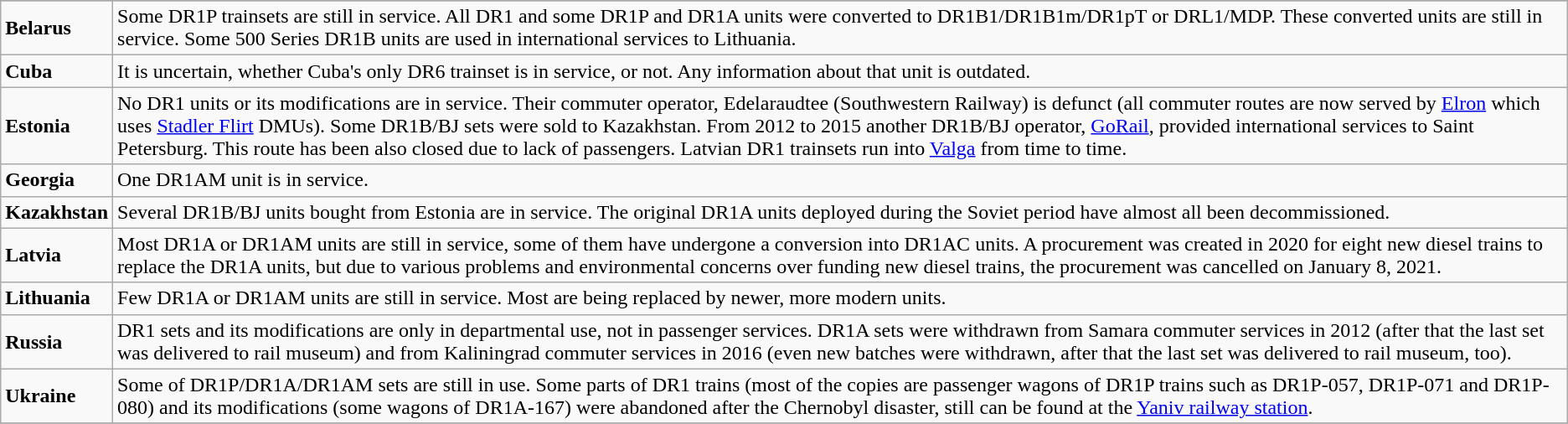<table class="wikitable">
<tr>
</tr>
<tr>
<td><strong>Belarus</strong></td>
<td>Some DR1P trainsets are still in service. All DR1 and some DR1P and DR1A units were converted to DR1B1/DR1B1m/DR1pT or DRL1/MDP. These converted units are still in service. Some 500 Series DR1B units are used in international services to Lithuania.</td>
</tr>
<tr>
<td><strong>Cuba</strong></td>
<td>It is uncertain, whether Cuba's only DR6 trainset is in service, or not. Any information about that unit is outdated.</td>
</tr>
<tr>
<td><strong>Estonia</strong></td>
<td>No DR1 units or its modifications are in service. Their commuter operator, Edelaraudtee (Southwestern Railway) is defunct (all commuter routes are now served by <a href='#'>Elron</a> which uses <a href='#'>Stadler Flirt</a> DMUs). Some DR1B/BJ sets were sold to Kazakhstan. From 2012 to 2015 another DR1B/BJ operator, <a href='#'>GoRail</a>, provided international services to Saint Petersburg. This route has been also closed due to lack of passengers. Latvian DR1 trainsets run into <a href='#'>Valga</a> from time to time.</td>
</tr>
<tr>
<td><strong>Georgia</strong></td>
<td>One DR1AM unit is in service.</td>
</tr>
<tr>
<td><strong>Kazakhstan</strong></td>
<td>Several DR1B/BJ units bought from Estonia are in service. The original DR1A units deployed during the Soviet period have almost all been decommissioned.</td>
</tr>
<tr>
<td><strong>Latvia</strong></td>
<td>Most DR1A or DR1AM units are still in service, some of them have undergone a conversion into DR1AC units. A procurement was created in 2020 for eight new diesel trains to replace the DR1A units, but due to various problems and environmental concerns over funding new diesel trains, the procurement was cancelled on January 8, 2021.</td>
</tr>
<tr>
<td><strong>Lithuania</strong></td>
<td>Few DR1A or DR1AM units are still in service. Most are being replaced by newer, more modern units.</td>
</tr>
<tr>
<td><strong>Russia</strong></td>
<td>DR1 sets and its modifications are only in departmental use, not in passenger services. DR1A sets were withdrawn from Samara commuter services in 2012 (after that the last set was delivered to rail museum) and from Kaliningrad commuter services in 2016 (even new batches were withdrawn, after that the last set was delivered to rail museum, too).</td>
</tr>
<tr>
<td><strong>Ukraine</strong></td>
<td>Some of DR1P/DR1A/DR1AM sets are still in use. Some parts of DR1 trains (most of the copies are passenger wagons of DR1P trains such as DR1P-057, DR1P-071 and DR1P-080) and its modifications (some wagons of DR1A-167) were abandoned after the Chernobyl disaster, still can be found at the <a href='#'>Yaniv railway station</a>.</td>
</tr>
<tr>
</tr>
</table>
